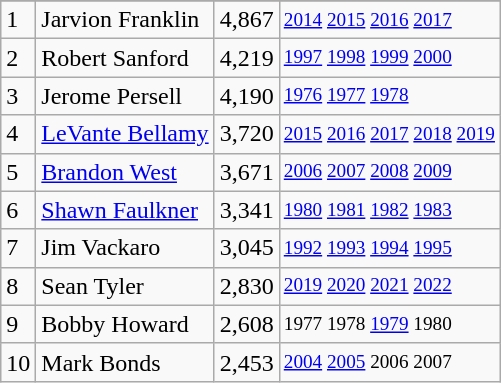<table class="wikitable">
<tr>
</tr>
<tr>
<td>1</td>
<td>Jarvion Franklin</td>
<td>4,867</td>
<td style="font-size:80%;"><a href='#'>2014</a> <a href='#'>2015</a> <a href='#'>2016</a> <a href='#'>2017</a></td>
</tr>
<tr>
<td>2</td>
<td>Robert Sanford</td>
<td>4,219</td>
<td style="font-size:80%;"><a href='#'>1997</a> <a href='#'>1998</a> <a href='#'>1999</a> <a href='#'>2000</a></td>
</tr>
<tr>
<td>3</td>
<td>Jerome Persell</td>
<td>4,190</td>
<td style="font-size:80%;"><a href='#'>1976</a> <a href='#'>1977</a> <a href='#'>1978</a></td>
</tr>
<tr>
<td>4</td>
<td><a href='#'>LeVante Bellamy</a></td>
<td>3,720</td>
<td style="font-size:80%;"><a href='#'>2015</a> <a href='#'>2016</a> <a href='#'>2017</a> <a href='#'>2018</a> <a href='#'>2019</a></td>
</tr>
<tr>
<td>5</td>
<td><a href='#'>Brandon West</a></td>
<td>3,671</td>
<td style="font-size:80%;"><a href='#'>2006</a> <a href='#'>2007</a> <a href='#'>2008</a> <a href='#'>2009</a></td>
</tr>
<tr>
<td>6</td>
<td><a href='#'>Shawn Faulkner</a></td>
<td>3,341</td>
<td style="font-size:80%;"><a href='#'>1980</a> <a href='#'>1981</a> <a href='#'>1982</a> <a href='#'>1983</a></td>
</tr>
<tr>
<td>7</td>
<td>Jim Vackaro</td>
<td>3,045</td>
<td style="font-size:80%;"><a href='#'>1992</a> <a href='#'>1993</a> <a href='#'>1994</a> <a href='#'>1995</a></td>
</tr>
<tr>
<td>8</td>
<td>Sean Tyler</td>
<td>2,830</td>
<td style="font-size:80%;"><a href='#'>2019</a> <a href='#'>2020</a> <a href='#'>2021</a> <a href='#'>2022</a></td>
</tr>
<tr>
<td>9</td>
<td>Bobby Howard</td>
<td>2,608</td>
<td style="font-size:80%;">1977 1978 <a href='#'>1979</a> 1980</td>
</tr>
<tr>
<td>10</td>
<td>Mark Bonds</td>
<td>2,453</td>
<td style="font-size:80%;"><a href='#'>2004</a> <a href='#'>2005</a> 2006 2007</td>
</tr>
</table>
